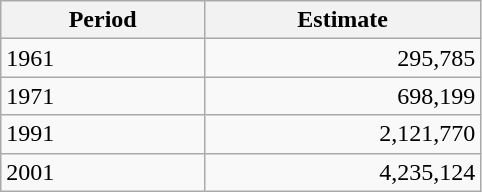<table class="wikitable floatright" style="width: 321px">
<tr>
<th>Period</th>
<th>Estimate</th>
</tr>
<tr>
<td>1961</td>
<td style="text-align: right;">295,785</td>
</tr>
<tr>
<td>1971</td>
<td style="text-align: right;">698,199</td>
</tr>
<tr>
<td>1991</td>
<td style="text-align: right;">2,121,770</td>
</tr>
<tr>
<td>2001</td>
<td style="text-align: right;">4,235,124</td>
</tr>
</table>
